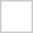<table style="border:solid 1px #C8CCD1;" cellpadding="10" cellspacing="0">
<tr>
<td></td>
</tr>
</table>
